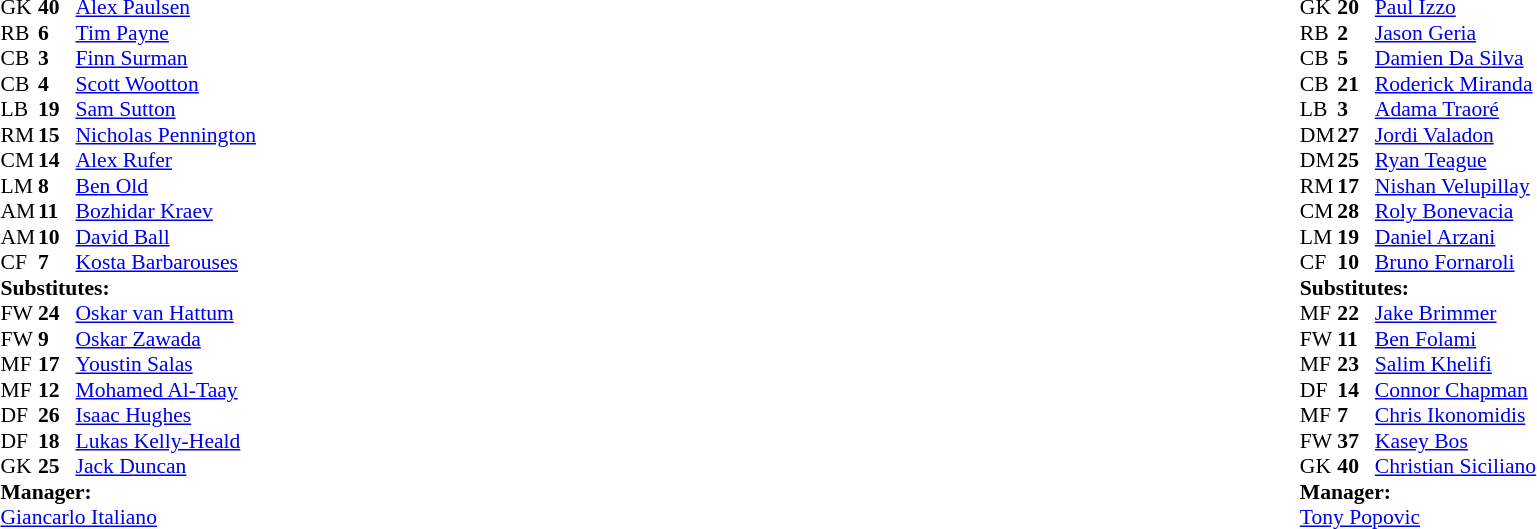<table width="100%">
<tr>
<td valign="top" width="40%"><br><table style="font-size:90%" cellspacing="0" cellpadding="0">
<tr>
<th width=25></th>
<th width=25></th>
</tr>
<tr>
<td>GK</td>
<td><strong>40</strong></td>
<td> <a href='#'>Alex Paulsen</a></td>
</tr>
<tr>
<td>RB</td>
<td><strong>6</strong></td>
<td> <a href='#'>Tim Payne</a></td>
<td></td>
<td></td>
</tr>
<tr>
<td>CB</td>
<td><strong>3</strong></td>
<td> <a href='#'>Finn Surman</a></td>
<td></td>
<td></td>
</tr>
<tr>
<td>CB</td>
<td><strong>4</strong></td>
<td> <a href='#'>Scott Wootton</a></td>
</tr>
<tr>
<td>LB</td>
<td><strong>19</strong></td>
<td> <a href='#'>Sam Sutton</a></td>
<td></td>
<td></td>
</tr>
<tr>
<td>RM</td>
<td><strong>15</strong></td>
<td> <a href='#'>Nicholas Pennington</a></td>
<td></td>
<td></td>
</tr>
<tr>
<td>CM</td>
<td><strong>14</strong></td>
<td> <a href='#'>Alex Rufer</a></td>
</tr>
<tr>
<td>LM</td>
<td><strong>8</strong></td>
<td> <a href='#'>Ben Old</a></td>
</tr>
<tr>
<td>AM</td>
<td><strong>11</strong></td>
<td> <a href='#'>Bozhidar Kraev</a></td>
<td></td>
<td></td>
</tr>
<tr>
<td>AM</td>
<td><strong>10</strong></td>
<td> <a href='#'>David Ball</a></td>
<td></td>
<td></td>
</tr>
<tr>
<td>CF</td>
<td><strong>7</strong></td>
<td> <a href='#'>Kosta Barbarouses</a></td>
</tr>
<tr>
<td colspan=3><strong>Substitutes:</strong></td>
</tr>
<tr>
<td>FW</td>
<td><strong>24</strong></td>
<td> <a href='#'>Oskar van Hattum</a></td>
<td></td>
<td></td>
</tr>
<tr>
<td>FW</td>
<td><strong>9</strong></td>
<td> <a href='#'>Oskar Zawada</a></td>
<td></td>
<td></td>
</tr>
<tr>
<td>MF</td>
<td><strong>17</strong></td>
<td> <a href='#'>Youstin Salas</a></td>
<td></td>
<td></td>
</tr>
<tr>
<td>MF</td>
<td><strong>12</strong></td>
<td> <a href='#'>Mohamed Al-Taay</a></td>
<td></td>
<td></td>
</tr>
<tr>
<td>DF</td>
<td><strong>26</strong></td>
<td> <a href='#'>Isaac Hughes</a></td>
<td></td>
<td></td>
</tr>
<tr>
<td>DF</td>
<td><strong>18</strong></td>
<td> <a href='#'>Lukas Kelly-Heald</a></td>
<td></td>
<td></td>
</tr>
<tr>
<td>GK</td>
<td><strong>25</strong></td>
<td> <a href='#'>Jack Duncan</a></td>
</tr>
<tr>
<td colspan=3><strong>Manager:</strong></td>
</tr>
<tr>
<td colspan=3> <a href='#'>Giancarlo Italiano</a></td>
</tr>
</table>
</td>
<td valign="top"></td>
<td valign="top" width="50%"><br><table style="font-size:90%; margin:auto" cellspacing="0" cellpadding="0">
<tr>
<th width=25></th>
<th width=25></th>
</tr>
<tr>
<td>GK</td>
<td><strong>20</strong></td>
<td> <a href='#'>Paul Izzo</a></td>
</tr>
<tr>
<td>RB</td>
<td><strong>2</strong></td>
<td> <a href='#'>Jason Geria</a></td>
</tr>
<tr>
<td>CB</td>
<td><strong>5</strong></td>
<td> <a href='#'>Damien Da Silva</a></td>
</tr>
<tr>
<td>CB</td>
<td><strong>21</strong></td>
<td> <a href='#'>Roderick Miranda</a></td>
</tr>
<tr>
<td>LB</td>
<td><strong>3</strong></td>
<td> <a href='#'>Adama Traoré</a></td>
<td></td>
<td></td>
</tr>
<tr>
<td>DM</td>
<td><strong>27</strong></td>
<td> <a href='#'>Jordi Valadon</a></td>
<td></td>
<td></td>
</tr>
<tr>
<td>DM</td>
<td><strong>25</strong></td>
<td> <a href='#'>Ryan Teague</a></td>
</tr>
<tr>
<td>RM</td>
<td><strong>17</strong></td>
<td> <a href='#'>Nishan Velupillay</a></td>
<td></td>
<td></td>
</tr>
<tr>
<td>CM</td>
<td><strong>28</strong></td>
<td> <a href='#'>Roly Bonevacia</a></td>
<td></td>
<td></td>
</tr>
<tr>
<td>LM</td>
<td><strong>19</strong></td>
<td> <a href='#'>Daniel Arzani</a></td>
<td></td>
<td></td>
</tr>
<tr>
<td>CF</td>
<td><strong>10</strong></td>
<td> <a href='#'>Bruno Fornaroli</a></td>
<td></td>
<td></td>
</tr>
<tr>
<td colspan=3><strong>Substitutes:</strong></td>
</tr>
<tr>
<td>MF</td>
<td><strong>22</strong></td>
<td> <a href='#'>Jake Brimmer</a></td>
<td></td>
<td></td>
</tr>
<tr>
<td>FW</td>
<td><strong>11</strong></td>
<td> <a href='#'>Ben Folami</a></td>
<td></td>
<td></td>
</tr>
<tr>
<td>MF</td>
<td><strong>23</strong></td>
<td> <a href='#'>Salim Khelifi</a></td>
<td></td>
<td></td>
</tr>
<tr>
<td>DF</td>
<td><strong>14</strong></td>
<td> <a href='#'>Connor Chapman</a></td>
<td></td>
<td></td>
</tr>
<tr>
<td>MF</td>
<td><strong>7</strong></td>
<td> <a href='#'>Chris Ikonomidis</a></td>
<td></td>
<td></td>
</tr>
<tr>
<td>FW</td>
<td><strong>37</strong></td>
<td> <a href='#'>Kasey Bos</a></td>
<td></td>
<td></td>
</tr>
<tr>
<td>GK</td>
<td><strong>40</strong></td>
<td> <a href='#'>Christian Siciliano</a></td>
</tr>
<tr>
<td colspan=3><strong>Manager:</strong></td>
</tr>
<tr>
<td colspan=3> <a href='#'>Tony Popovic</a></td>
</tr>
</table>
</td>
</tr>
</table>
